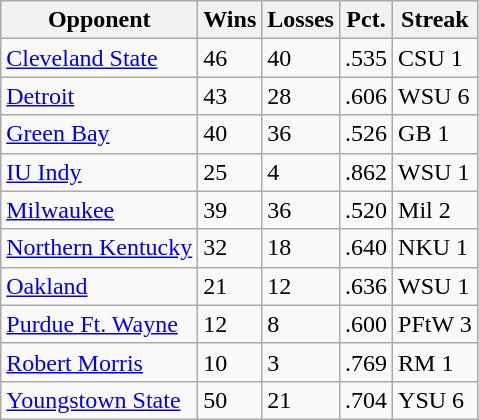<table class="wikitable sortable">
<tr>
<th>Opponent</th>
<th>Wins</th>
<th>Losses</th>
<th>Pct.</th>
<th>Streak</th>
</tr>
<tr>
<td><a href='#'>Cleveland State</a></td>
<td>46</td>
<td>40</td>
<td>.535</td>
<td>CSU 1</td>
</tr>
<tr>
<td><a href='#'>Detroit</a></td>
<td>43</td>
<td>28</td>
<td>.606</td>
<td>WSU 6</td>
</tr>
<tr>
<td><a href='#'>Green Bay</a></td>
<td>40</td>
<td>36</td>
<td>.526</td>
<td>GB 1</td>
</tr>
<tr>
<td><a href='#'>IU Indy</a></td>
<td>25</td>
<td>4</td>
<td>.862</td>
<td>WSU 1</td>
</tr>
<tr>
<td><a href='#'>Milwaukee</a></td>
<td>39</td>
<td>36</td>
<td>.520</td>
<td>Mil 2</td>
</tr>
<tr>
<td><a href='#'>Northern Kentucky</a></td>
<td>32</td>
<td>18</td>
<td>.640</td>
<td>NKU 1</td>
</tr>
<tr>
<td><a href='#'>Oakland</a></td>
<td>21</td>
<td>12</td>
<td>.636</td>
<td>WSU 1</td>
</tr>
<tr>
<td><a href='#'>Purdue Ft. Wayne</a></td>
<td>12</td>
<td>8</td>
<td>.600</td>
<td>PFtW 3</td>
</tr>
<tr>
<td><a href='#'>Robert Morris</a></td>
<td>10</td>
<td>3</td>
<td>.769</td>
<td>RM 1</td>
</tr>
<tr>
<td><a href='#'>Youngstown State</a></td>
<td>50</td>
<td>21</td>
<td>.704</td>
<td>YSU 6</td>
</tr>
</table>
